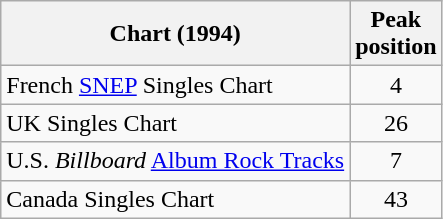<table class="wikitable">
<tr>
<th>Chart (1994)</th>
<th style="text-align:center;">Peak<br>position</th>
</tr>
<tr>
<td align="left">French <a href='#'>SNEP</a> Singles Chart</td>
<td style="text-align:center;">4</td>
</tr>
<tr>
<td align="left">UK Singles Chart</td>
<td style="text-align:center;">26</td>
</tr>
<tr>
<td align="left">U.S. <em>Billboard</em> <a href='#'>Album Rock Tracks</a></td>
<td style="text-align:center;">7</td>
</tr>
<tr>
<td align="left">Canada Singles Chart</td>
<td style="text-align:center;">43</td>
</tr>
</table>
